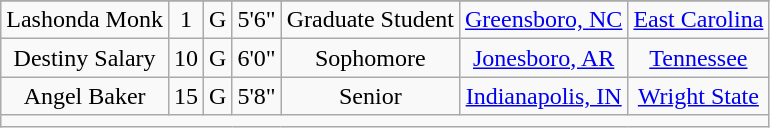<table class="wikitable sortable" style="text-align: center">
<tr align=center>
</tr>
<tr>
<td>Lashonda Monk</td>
<td>1</td>
<td>G</td>
<td>5'6"</td>
<td>Graduate Student</td>
<td><a href='#'>Greensboro, NC</a></td>
<td><a href='#'>East Carolina</a></td>
</tr>
<tr>
<td>Destiny Salary</td>
<td>10</td>
<td>G</td>
<td>6'0"</td>
<td>Sophomore</td>
<td><a href='#'>Jonesboro, AR</a></td>
<td><a href='#'>Tennessee</a></td>
</tr>
<tr>
<td>Angel Baker</td>
<td>15</td>
<td>G</td>
<td>5'8"</td>
<td>Senior</td>
<td><a href='#'>Indianapolis, IN</a></td>
<td><a href='#'>Wright State</a></td>
</tr>
<tr>
<td colspan=7></td>
</tr>
</table>
